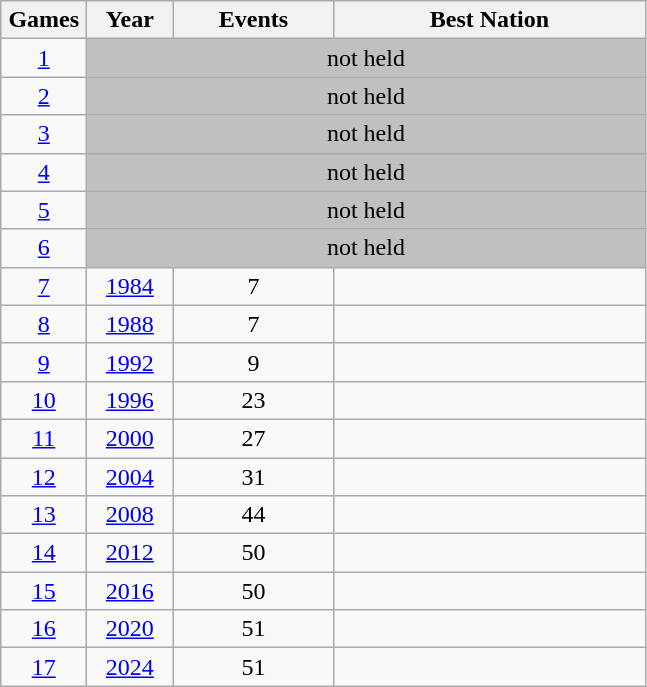<table class=wikitable>
<tr>
<th width=50>Games</th>
<th width=50>Year</th>
<th width=100>Events</th>
<th width=200>Best Nation</th>
</tr>
<tr>
<td align=center><a href='#'>1</a></td>
<td align=center colspan=4 bgcolor=silver>not held</td>
</tr>
<tr>
<td align=center><a href='#'>2</a></td>
<td align=center colspan=4 bgcolor=silver>not held</td>
</tr>
<tr>
<td align=center><a href='#'>3</a></td>
<td align=center colspan=4 bgcolor=silver>not held</td>
</tr>
<tr>
<td align=center><a href='#'>4</a></td>
<td align=center colspan=4 bgcolor=silver>not held</td>
</tr>
<tr>
<td align=center><a href='#'>5</a></td>
<td align=center colspan=4 bgcolor=silver>not held</td>
</tr>
<tr>
<td align=center><a href='#'>6</a></td>
<td align=center colspan=4 bgcolor=silver>not held</td>
</tr>
<tr>
<td align=center><a href='#'>7</a></td>
<td align=center><a href='#'>1984</a></td>
<td align=center>7</td>
<td></td>
</tr>
<tr>
<td align=center><a href='#'>8</a></td>
<td align=center><a href='#'>1988</a></td>
<td align=center>7</td>
<td></td>
</tr>
<tr>
<td align=center><a href='#'>9</a></td>
<td align=center><a href='#'>1992</a></td>
<td align=center>9</td>
<td></td>
</tr>
<tr>
<td align=center><a href='#'>10</a></td>
<td align=center><a href='#'>1996</a></td>
<td align=center>23</td>
<td></td>
</tr>
<tr>
<td align=center><a href='#'>11</a></td>
<td align=center><a href='#'>2000</a></td>
<td align=center>27</td>
<td></td>
</tr>
<tr>
<td align=center><a href='#'>12</a></td>
<td align=center><a href='#'>2004</a></td>
<td align=center>31</td>
<td></td>
</tr>
<tr>
<td align=center><a href='#'>13</a></td>
<td align=center><a href='#'>2008</a></td>
<td align=center>44</td>
<td></td>
</tr>
<tr>
<td align=center><a href='#'>14</a></td>
<td align=center><a href='#'>2012</a></td>
<td align=center>50</td>
<td></td>
</tr>
<tr>
<td align=center><a href='#'>15</a></td>
<td align=center><a href='#'>2016</a></td>
<td align=center>50</td>
<td></td>
</tr>
<tr>
<td align=center><a href='#'>16</a></td>
<td align=center><a href='#'>2020</a></td>
<td align=center>51</td>
<td></td>
</tr>
<tr>
<td align=center><a href='#'>17</a></td>
<td align=center><a href='#'>2024</a></td>
<td align=center>51</td>
<td></td>
</tr>
</table>
